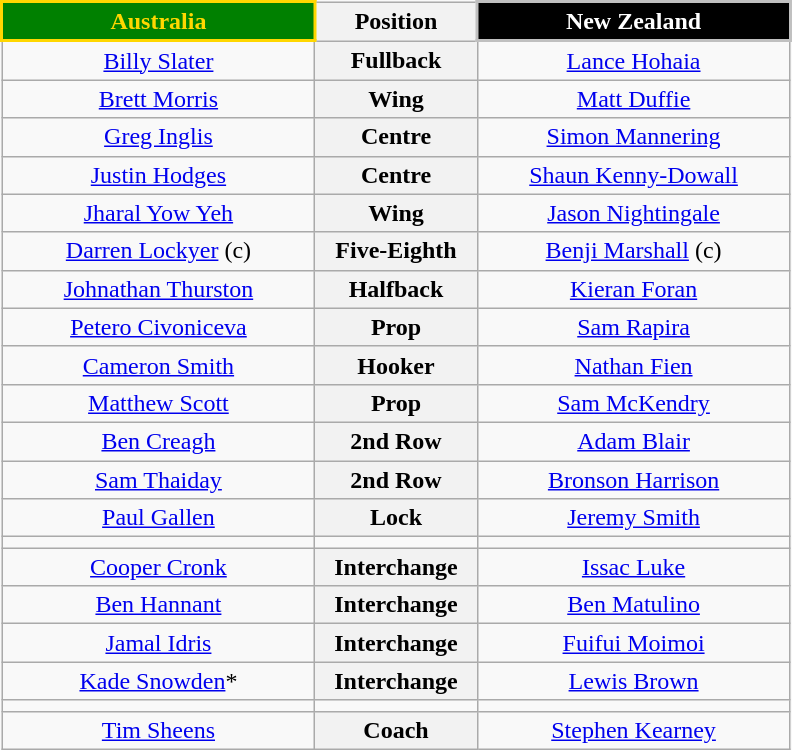<table style="margin: 1em auto 1em auto" class="wikitable">
<tr>
<th align="centre" width="200" style="border: 2px solid gold; background: green; color: gold">Australia</th>
<th width="100">Position</th>
<th align="centre" width="200" style="border: 2px solid silver; background: black; color: white">New Zealand</th>
</tr>
<tr>
<td style="text-align:center;"><a href='#'>Billy Slater</a> </td>
<th>Fullback</th>
<td style="text-align:center;"> <a href='#'>Lance Hohaia</a></td>
</tr>
<tr>
<td style="text-align:center;"><a href='#'>Brett Morris</a> </td>
<th>Wing</th>
<td style="text-align:center;"> <a href='#'>Matt Duffie</a></td>
</tr>
<tr>
<td style="text-align:center;"><a href='#'>Greg Inglis</a> </td>
<th>Centre</th>
<td style="text-align:center;"> <a href='#'>Simon Mannering</a></td>
</tr>
<tr>
<td style="text-align:center;"><a href='#'>Justin Hodges</a> </td>
<th>Centre</th>
<td style="text-align:center;"> <a href='#'>Shaun Kenny-Dowall</a></td>
</tr>
<tr>
<td style="text-align:center;"><a href='#'>Jharal Yow Yeh</a> </td>
<th>Wing</th>
<td style="text-align:center;"> <a href='#'>Jason Nightingale</a></td>
</tr>
<tr>
<td style="text-align:center;"><a href='#'>Darren Lockyer</a> (c) </td>
<th>Five-Eighth</th>
<td style="text-align:center;"> <a href='#'>Benji Marshall</a> (c)</td>
</tr>
<tr>
<td style="text-align:center;"><a href='#'>Johnathan Thurston</a> </td>
<th>Halfback</th>
<td style="text-align:center;"> <a href='#'>Kieran Foran</a></td>
</tr>
<tr>
<td style="text-align:center;"><a href='#'>Petero Civoniceva</a> </td>
<th>Prop</th>
<td style="text-align:center;"> <a href='#'>Sam Rapira</a></td>
</tr>
<tr>
<td style="text-align:center;"><a href='#'>Cameron Smith</a> </td>
<th>Hooker</th>
<td style="text-align:center;"> <a href='#'>Nathan Fien</a></td>
</tr>
<tr>
<td style="text-align:center;"><a href='#'>Matthew Scott</a> </td>
<th>Prop</th>
<td style="text-align:center;"> <a href='#'>Sam McKendry</a></td>
</tr>
<tr>
<td style="text-align:center;"><a href='#'>Ben Creagh</a> </td>
<th>2nd Row</th>
<td style="text-align:center;"> <a href='#'>Adam Blair</a></td>
</tr>
<tr>
<td style="text-align:center;"><a href='#'>Sam Thaiday</a> </td>
<th>2nd Row</th>
<td style="text-align:center;"> <a href='#'>Bronson Harrison</a></td>
</tr>
<tr>
<td style="text-align:center;"><a href='#'>Paul Gallen</a> </td>
<th>Lock</th>
<td style="text-align:center;"> <a href='#'>Jeremy Smith</a></td>
</tr>
<tr>
<td></td>
<td></td>
<td></td>
</tr>
<tr>
<td style="text-align:center;"><a href='#'>Cooper Cronk</a> </td>
<th>Interchange</th>
<td style="text-align:center;"> <a href='#'>Issac Luke</a></td>
</tr>
<tr>
<td style="text-align:center;"><a href='#'>Ben Hannant</a> </td>
<th>Interchange</th>
<td style="text-align:center;"> <a href='#'>Ben Matulino</a></td>
</tr>
<tr>
<td style="text-align:center;"><a href='#'>Jamal Idris</a> </td>
<th>Interchange</th>
<td style="text-align:center;"> <a href='#'>Fuifui Moimoi</a></td>
</tr>
<tr>
<td style="text-align:center;"><a href='#'>Kade Snowden</a>*  </td>
<th>Interchange</th>
<td style="text-align:center;"> <a href='#'>Lewis Brown</a></td>
</tr>
<tr>
<td></td>
<td></td>
<td></td>
</tr>
<tr>
<td style="text-align:center;"><a href='#'>Tim Sheens</a> </td>
<th><strong>Coach</strong></th>
<td style="text-align:center;"> <a href='#'>Stephen Kearney</a></td>
</tr>
</table>
